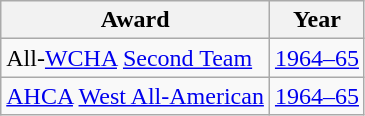<table class="wikitable">
<tr>
<th>Award</th>
<th>Year</th>
</tr>
<tr>
<td>All-<a href='#'>WCHA</a> <a href='#'>Second Team</a></td>
<td><a href='#'>1964–65</a></td>
</tr>
<tr>
<td><a href='#'>AHCA</a> <a href='#'>West All-American</a></td>
<td><a href='#'>1964–65</a></td>
</tr>
</table>
